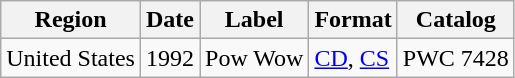<table class="wikitable">
<tr>
<th>Region</th>
<th>Date</th>
<th>Label</th>
<th>Format</th>
<th>Catalog</th>
</tr>
<tr>
<td>United States</td>
<td>1992</td>
<td>Pow Wow</td>
<td><a href='#'>CD</a>, <a href='#'>CS</a></td>
<td>PWC 7428</td>
</tr>
</table>
